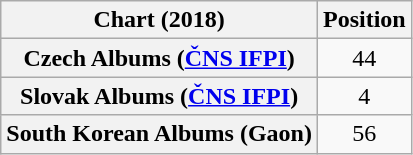<table class="wikitable sortable plainrowheaders" style="text-align:center">
<tr>
<th scope="col">Chart (2018)</th>
<th scope="col">Position</th>
</tr>
<tr>
<th scope="row">Czech Albums (<a href='#'>ČNS IFPI</a>)</th>
<td>44</td>
</tr>
<tr>
<th scope="row">Slovak Albums (<a href='#'>ČNS IFPI</a>)</th>
<td>4</td>
</tr>
<tr>
<th scope="row">South Korean Albums (Gaon)</th>
<td>56</td>
</tr>
</table>
